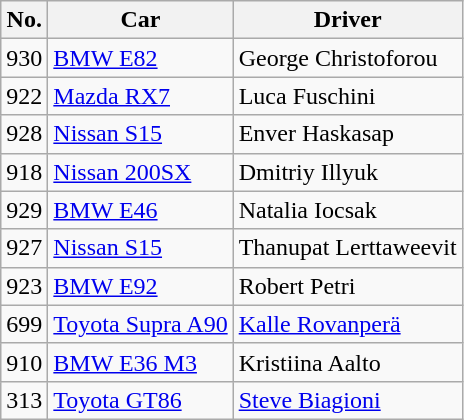<table class="wikitable">
<tr>
<th>No.</th>
<th>Car</th>
<th>Driver</th>
</tr>
<tr>
<td>930</td>
<td><a href='#'>BMW E82</a></td>
<td> George Christoforou</td>
</tr>
<tr>
<td>922</td>
<td><a href='#'>Mazda RX7</a></td>
<td> Luca Fuschini</td>
</tr>
<tr>
<td>928</td>
<td><a href='#'>Nissan S15</a></td>
<td> Enver Haskasap</td>
</tr>
<tr>
<td>918</td>
<td><a href='#'>Nissan 200SX</a></td>
<td> Dmitriy Illyuk</td>
</tr>
<tr>
<td>929</td>
<td><a href='#'>BMW E46</a></td>
<td> Natalia Iocsak</td>
</tr>
<tr>
<td>927</td>
<td><a href='#'>Nissan S15</a></td>
<td> Thanupat Lerttaweevit</td>
</tr>
<tr>
<td>923</td>
<td><a href='#'>BMW E92</a></td>
<td> Robert Petri</td>
</tr>
<tr>
<td>699</td>
<td><a href='#'>Toyota Supra A90</a></td>
<td> <a href='#'>Kalle Rovanperä</a></td>
</tr>
<tr>
<td>910</td>
<td><a href='#'>BMW E36 M3</a></td>
<td> Kristiina Aalto</td>
</tr>
<tr>
<td>313</td>
<td><a href='#'>Toyota GT86</a></td>
<td> <a href='#'>Steve Biagioni</a></td>
</tr>
</table>
